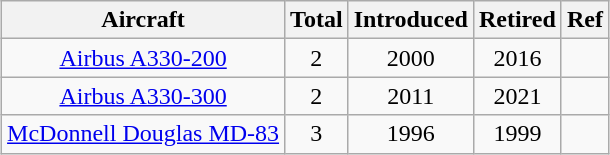<table class="wikitable" style="margin:1em auto; border-collapse:collapse;text-align:center">
<tr>
<th>Aircraft</th>
<th>Total</th>
<th>Introduced</th>
<th>Retired</th>
<th>Ref</th>
</tr>
<tr>
<td><a href='#'>Airbus A330-200</a></td>
<td>2</td>
<td>2000</td>
<td>2016</td>
<td></td>
</tr>
<tr>
<td><a href='#'>Airbus A330-300</a></td>
<td>2</td>
<td>2011</td>
<td>2021</td>
<td></td>
</tr>
<tr>
<td><a href='#'>McDonnell Douglas MD-83</a></td>
<td>3</td>
<td>1996</td>
<td>1999</td>
<td></td>
</tr>
</table>
